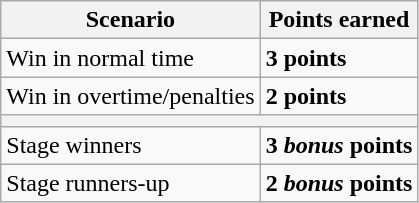<table class="wikitable">
<tr>
<th>Scenario</th>
<th>Points earned</th>
</tr>
<tr>
<td>Win in normal time</td>
<td><strong>3 points</strong></td>
</tr>
<tr>
<td>Win in overtime/penalties</td>
<td><strong>2 points</strong></td>
</tr>
<tr>
<th colspan=2></th>
</tr>
<tr>
<td>Stage winners</td>
<td><strong>3 <em>bonus</em> points</strong></td>
</tr>
<tr>
<td>Stage runners-up</td>
<td><strong>2 <em>bonus</em> points</strong></td>
</tr>
</table>
